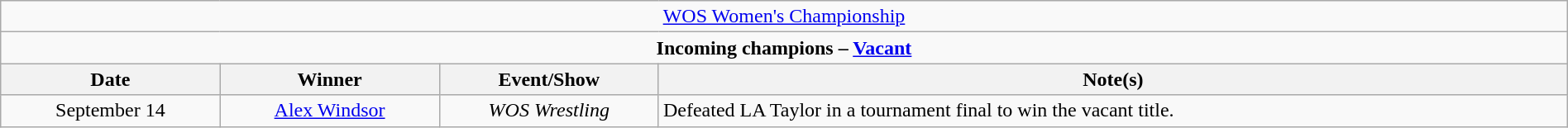<table class="wikitable" style="text-align:center; width:100%;">
<tr>
<td colspan="4" style="text-align: center;"><a href='#'>WOS Women's Championship</a></td>
</tr>
<tr>
<td colspan="4" style="text-align: center;"><strong>Incoming champions – <a href='#'>Vacant</a></strong></td>
</tr>
<tr>
<th width=14%>Date</th>
<th width=14%>Winner</th>
<th width=14%>Event/Show</th>
<th width=58%>Note(s)</th>
</tr>
<tr>
<td>September 14<br></td>
<td><a href='#'>Alex Windsor</a></td>
<td><em>WOS Wrestling</em></td>
<td align=left>Defeated LA Taylor in a tournament final to win the vacant title.</td>
</tr>
</table>
